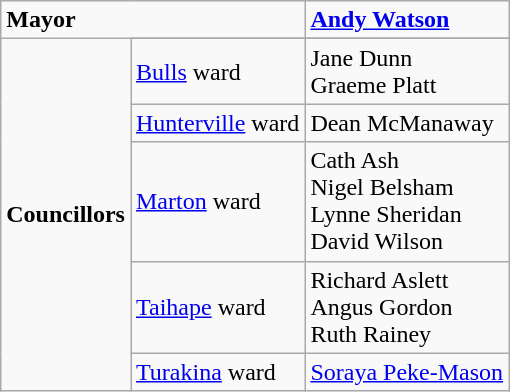<table class="wikitable">
<tr>
<td colspan=2><strong>Mayor</strong></td>
<td><strong><a href='#'>Andy Watson</a></strong></td>
</tr>
<tr>
<td rowspan=6 align=center><strong>Councillors</strong></td>
</tr>
<tr>
<td><a href='#'>Bulls</a> ward</td>
<td>Jane Dunn<br>Graeme Platt</td>
</tr>
<tr>
<td><a href='#'>Hunterville</a> ward</td>
<td>Dean McManaway</td>
</tr>
<tr>
<td><a href='#'>Marton</a> ward</td>
<td>Cath Ash<br>Nigel Belsham<br>Lynne Sheridan<br>David Wilson</td>
</tr>
<tr>
<td><a href='#'>Taihape</a> ward</td>
<td>Richard Aslett<br>Angus Gordon<br>Ruth Rainey</td>
</tr>
<tr>
<td><a href='#'>Turakina</a> ward</td>
<td><a href='#'>Soraya Peke-Mason</a></td>
</tr>
</table>
